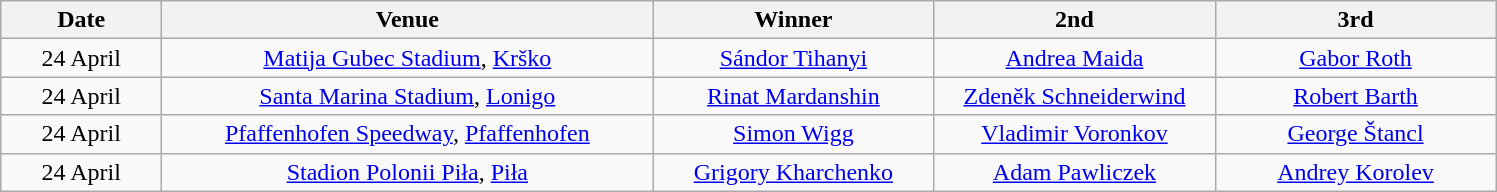<table class="wikitable" style="text-align:center">
<tr>
<th width=100>Date</th>
<th width=320>Venue</th>
<th width=180>Winner</th>
<th width=180>2nd</th>
<th width=180>3rd</th>
</tr>
<tr>
<td align=center>24 April</td>
<td> <a href='#'>Matija Gubec Stadium</a>, <a href='#'>Krško</a></td>
<td> <a href='#'>Sándor Tihanyi</a></td>
<td> <a href='#'>Andrea Maida</a></td>
<td> <a href='#'>Gabor Roth</a></td>
</tr>
<tr>
<td align=center>24 April</td>
<td> <a href='#'>Santa Marina Stadium</a>, <a href='#'>Lonigo</a></td>
<td> <a href='#'>Rinat Mardanshin</a></td>
<td> <a href='#'>Zdeněk Schneiderwind</a></td>
<td> <a href='#'>Robert Barth</a></td>
</tr>
<tr>
<td align=center>24 April</td>
<td> <a href='#'>Pfaffenhofen Speedway</a>, <a href='#'>Pfaffenhofen</a></td>
<td> <a href='#'>Simon Wigg</a></td>
<td> <a href='#'>Vladimir Voronkov</a></td>
<td> <a href='#'>George Štancl</a></td>
</tr>
<tr>
<td align=center>24 April</td>
<td> <a href='#'>Stadion Polonii Piła</a>, <a href='#'>Piła</a></td>
<td> <a href='#'>Grigory Kharchenko</a></td>
<td> <a href='#'>Adam Pawliczek</a></td>
<td> <a href='#'>Andrey Korolev</a></td>
</tr>
</table>
